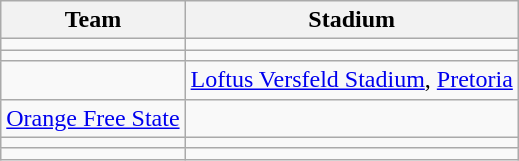<table class="wikitable sortable">
<tr>
<th>Team</th>
<th>Stadium</th>
</tr>
<tr>
<td></td>
<td></td>
</tr>
<tr>
<td></td>
<td></td>
</tr>
<tr>
<td></td>
<td><a href='#'>Loftus Versfeld Stadium</a>, <a href='#'>Pretoria</a></td>
</tr>
<tr>
<td><a href='#'>Orange Free State</a></td>
<td></td>
</tr>
<tr>
<td></td>
<td></td>
</tr>
<tr>
<td></td>
<td></td>
</tr>
</table>
